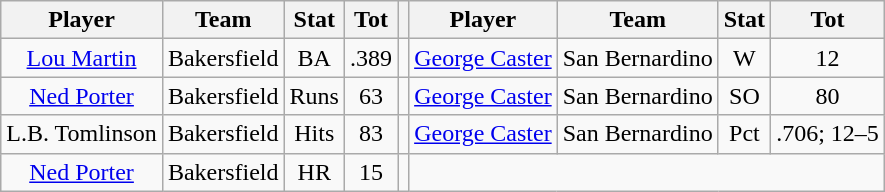<table class="wikitable" style="text-align:center">
<tr>
<th>Player</th>
<th>Team</th>
<th>Stat</th>
<th>Tot</th>
<th></th>
<th>Player</th>
<th>Team</th>
<th>Stat</th>
<th>Tot</th>
</tr>
<tr>
<td><a href='#'>Lou Martin</a></td>
<td>Bakersfield</td>
<td>BA</td>
<td>.389</td>
<td></td>
<td><a href='#'>George Caster</a></td>
<td>San Bernardino</td>
<td>W</td>
<td>12</td>
</tr>
<tr>
<td><a href='#'>Ned Porter</a></td>
<td>Bakersfield</td>
<td>Runs</td>
<td>63</td>
<td></td>
<td><a href='#'>George Caster</a></td>
<td>San Bernardino</td>
<td>SO</td>
<td>80</td>
</tr>
<tr>
<td>L.B. Tomlinson</td>
<td>Bakersfield</td>
<td>Hits</td>
<td>83</td>
<td></td>
<td><a href='#'>George Caster</a></td>
<td>San Bernardino</td>
<td>Pct</td>
<td>.706; 12–5</td>
</tr>
<tr>
<td><a href='#'>Ned Porter</a></td>
<td>Bakersfield</td>
<td>HR</td>
<td>15</td>
<td></td>
</tr>
</table>
